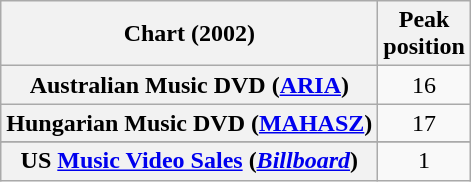<table class="wikitable sortable plainrowheaders" style="text-align:center">
<tr>
<th scope="col">Chart (2002)</th>
<th scope="col">Peak<br>position</th>
</tr>
<tr>
<th scope="row">Australian Music DVD (<a href='#'>ARIA</a>)</th>
<td>16</td>
</tr>
<tr>
<th scope="row">Hungarian Music DVD (<a href='#'>MAHASZ</a>)</th>
<td>17</td>
</tr>
<tr>
</tr>
<tr>
</tr>
<tr>
<th scope="row">US <a href='#'>Music Video Sales</a> (<em><a href='#'>Billboard</a></em>)</th>
<td>1</td>
</tr>
</table>
